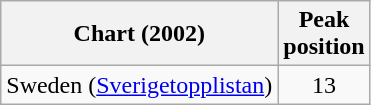<table class="wikitable">
<tr>
<th>Chart (2002)</th>
<th>Peak<br>position</th>
</tr>
<tr>
<td>Sweden (<a href='#'>Sverigetopplistan</a>)</td>
<td align="center">13</td>
</tr>
</table>
